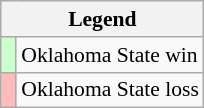<table class="wikitable" style="font-size:90%">
<tr>
<th colspan="2">Legend</th>
</tr>
<tr>
<td bgcolor="#ccffcc"> </td>
<td>Oklahoma State win</td>
</tr>
<tr>
<td bgcolor="#ffbbbb"> </td>
<td>Oklahoma State loss</td>
</tr>
</table>
